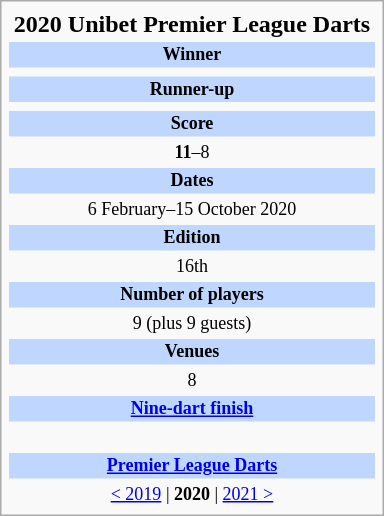<table class="infobox darts" style="width: 16em; text-align: center;">
<tr>
<th style="font-size: 16px;">2020 Unibet Premier League Darts</th>
</tr>
<tr>
<td style="font-size: 12px; background: #BFD7FF;"><strong>Winner</strong></td>
</tr>
<tr>
<td style="font-size: 12px;"></td>
</tr>
<tr>
<td style="font-size: 12px; background: #BFD7FF;"><strong>Runner-up</strong></td>
</tr>
<tr>
<td style="font-size: 12px;"></td>
</tr>
<tr>
<td style="font-size: 12px; background: #BFD7FF;"><strong>Score</strong></td>
</tr>
<tr>
<td style="font-size: 12px;"><strong>11</strong>–8</td>
</tr>
<tr>
<td style="font-size: 12px; background: #BFD7FF;"><strong>Dates</strong></td>
</tr>
<tr>
<td style="font-size: 12px;">6 February–15 October 2020</td>
</tr>
<tr>
<td style="font-size: 12px; background: #BFD7FF;"><strong>Edition</strong></td>
</tr>
<tr>
<td style="font-size: 12px;">16th</td>
</tr>
<tr>
<td style="font-size: 12px; background: #BFD7FF;"><strong>Number of players</strong></td>
</tr>
<tr>
<td style="font-size: 12px;">9 (plus 9 guests)</td>
</tr>
<tr>
<td style="font-size: 12px; background: #BFD7FF;"><strong>Venues</strong><br></td>
</tr>
<tr>
<td style="font-size: 12px;">8</td>
</tr>
<tr>
<td style="font-size: 12px; background: #BFD7FF;"><strong><a href='#'>Nine-dart finish</a></strong></td>
</tr>
<tr>
<td style="font-size: 12px;"><br></td>
</tr>
<tr>
<td style="font-size: 12px; background: #BFD7FF;"><strong><a href='#'>Premier League Darts</a></strong><br></td>
</tr>
<tr>
<td style="font-size: 12px;"><a href='#'>< 2019</a> | <strong>2020</strong> | <a href='#'>2021 ></a></td>
</tr>
</table>
